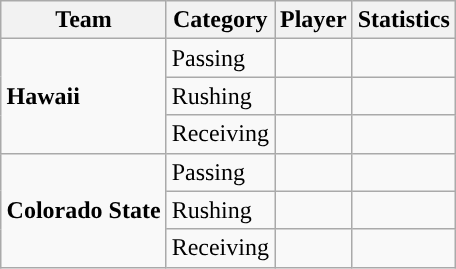<table class="wikitable" style="float: right;">
<tr>
<th>Team</th>
<th>Category</th>
<th>Player</th>
<th>Statistics</th>
</tr>
<tr>
<td rowspan=3><strong>Hawaii</strong></td>
<td>Passing</td>
<td></td>
<td></td>
</tr>
<tr>
<td>Rushing</td>
<td></td>
<td></td>
</tr>
<tr>
<td>Receiving</td>
<td></td>
<td></td>
</tr>
<tr>
<td rowspan=3><strong>Colorado State</strong></td>
<td>Passing</td>
<td></td>
<td></td>
</tr>
<tr>
<td>Rushing</td>
<td></td>
<td></td>
</tr>
<tr>
<td>Receiving</td>
<td></td>
<td></td>
</tr>
</table>
